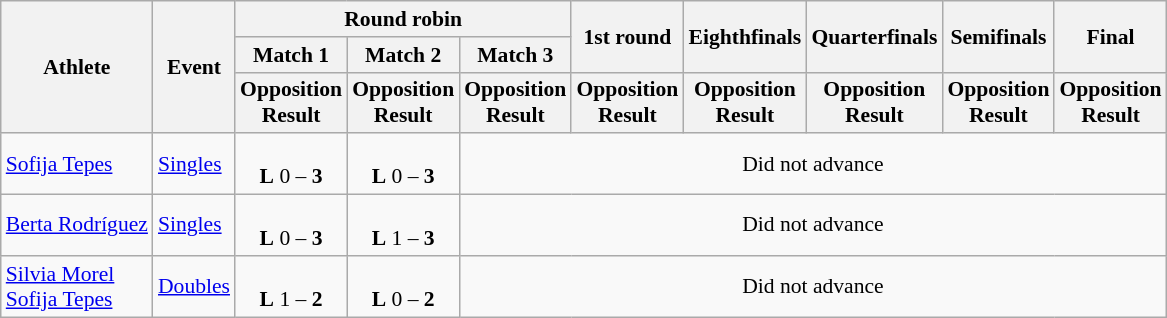<table class="wikitable" border="1" style="font-size:90%">
<tr>
<th rowspan=3>Athlete</th>
<th rowspan=3>Event</th>
<th colspan=3>Round robin</th>
<th rowspan=2>1st round</th>
<th rowspan=2>Eighthfinals</th>
<th rowspan=2>Quarterfinals</th>
<th rowspan=2>Semifinals</th>
<th rowspan=2>Final</th>
</tr>
<tr>
<th>Match 1</th>
<th>Match 2</th>
<th>Match 3</th>
</tr>
<tr>
<th>Opposition<br>Result</th>
<th>Opposition<br>Result</th>
<th>Opposition<br>Result</th>
<th>Opposition<br>Result</th>
<th>Opposition<br>Result</th>
<th>Opposition<br>Result</th>
<th>Opposition<br>Result</th>
<th>Opposition<br>Result</th>
</tr>
<tr>
<td><a href='#'>Sofija Tepes</a></td>
<td><a href='#'>Singles</a></td>
<td align=center><br><strong>L</strong> 0 – <strong>3</strong></td>
<td align=center><br><strong>L</strong> 0 – <strong>3</strong></td>
<td align="center" colspan=7>Did not advance</td>
</tr>
<tr>
<td><a href='#'>Berta Rodríguez</a></td>
<td><a href='#'>Singles</a></td>
<td align=center><br><strong>L</strong> 0 – <strong>3</strong></td>
<td align=center><br><strong>L</strong> 1 – <strong>3</strong></td>
<td align="center" colspan="7">Did not advance</td>
</tr>
<tr>
<td><a href='#'>Silvia Morel</a><br><a href='#'>Sofija Tepes</a></td>
<td><a href='#'>Doubles</a></td>
<td align=center><br><strong>L</strong> 1 – <strong>2</strong></td>
<td align=center><br><strong>L</strong> 0 – <strong>2</strong></td>
<td align="center" colspan=6>Did not advance</td>
</tr>
</table>
